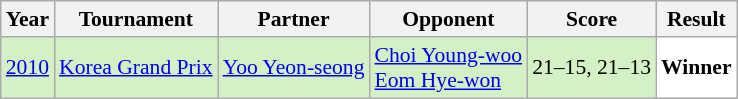<table class="sortable wikitable" style="font-size: 90%;">
<tr>
<th>Year</th>
<th>Tournament</th>
<th>Partner</th>
<th>Opponent</th>
<th>Score</th>
<th>Result</th>
</tr>
<tr style="background:#D4F1C5">
<td align="center"><a href='#'>2010</a></td>
<td align="left"><a href='#'>Korea Grand Prix</a></td>
<td align="left"> <a href='#'>Yoo Yeon-seong</a></td>
<td align="left"> <a href='#'>Choi Young-woo</a><br> <a href='#'>Eom Hye-won</a></td>
<td align="left">21–15, 21–13</td>
<td style="text-align:left; background:white"> <strong>Winner</strong></td>
</tr>
</table>
